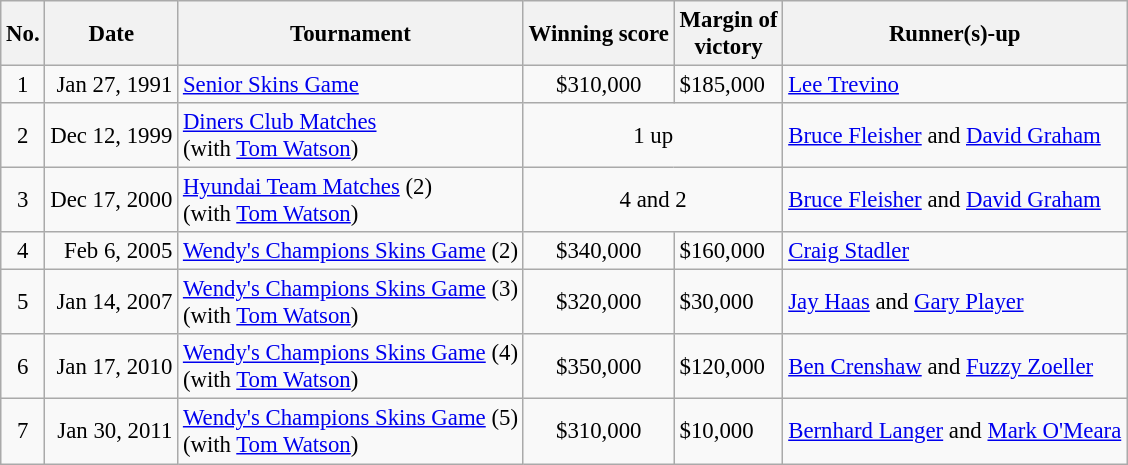<table class="wikitable" style="font-size:95%;">
<tr>
<th>No.</th>
<th>Date</th>
<th>Tournament</th>
<th>Winning score</th>
<th>Margin of<br>victory</th>
<th>Runner(s)-up</th>
</tr>
<tr>
<td align=center>1</td>
<td align=right>Jan 27, 1991</td>
<td><a href='#'>Senior Skins Game</a></td>
<td align=center>$310,000</td>
<td>$185,000</td>
<td> <a href='#'>Lee Trevino</a></td>
</tr>
<tr>
<td align=center>2</td>
<td align=right>Dec 12, 1999</td>
<td><a href='#'>Diners Club Matches</a><br>(with  <a href='#'>Tom Watson</a>)</td>
<td colspan=2 align=center>1 up</td>
<td> <a href='#'>Bruce Fleisher</a> and  <a href='#'>David Graham</a></td>
</tr>
<tr>
<td align=center>3</td>
<td align=right>Dec 17, 2000</td>
<td><a href='#'>Hyundai Team Matches</a> (2)<br>(with  <a href='#'>Tom Watson</a>)</td>
<td colspan=2 align=center>4 and 2</td>
<td> <a href='#'>Bruce Fleisher</a> and  <a href='#'>David Graham</a></td>
</tr>
<tr>
<td align=center>4</td>
<td align=right>Feb 6, 2005</td>
<td><a href='#'>Wendy's Champions Skins Game</a> (2)</td>
<td align=center>$340,000</td>
<td>$160,000</td>
<td> <a href='#'>Craig Stadler</a></td>
</tr>
<tr>
<td align=center>5</td>
<td align=right>Jan 14, 2007</td>
<td><a href='#'>Wendy's Champions Skins Game</a> (3)<br>(with  <a href='#'>Tom Watson</a>)</td>
<td align=center>$320,000</td>
<td>$30,000</td>
<td> <a href='#'>Jay Haas</a> and  <a href='#'>Gary Player</a></td>
</tr>
<tr>
<td align=center>6</td>
<td align=right>Jan 17, 2010</td>
<td><a href='#'>Wendy's Champions Skins Game</a> (4)<br>(with  <a href='#'>Tom Watson</a>)</td>
<td align=center>$350,000</td>
<td>$120,000</td>
<td> <a href='#'>Ben Crenshaw</a> and  <a href='#'>Fuzzy Zoeller</a></td>
</tr>
<tr>
<td align=center>7</td>
<td align=right>Jan 30, 2011</td>
<td><a href='#'>Wendy's Champions Skins Game</a> (5)<br>(with  <a href='#'>Tom Watson</a>)</td>
<td align=center>$310,000</td>
<td>$10,000</td>
<td> <a href='#'>Bernhard Langer</a> and  <a href='#'>Mark O'Meara</a></td>
</tr>
</table>
